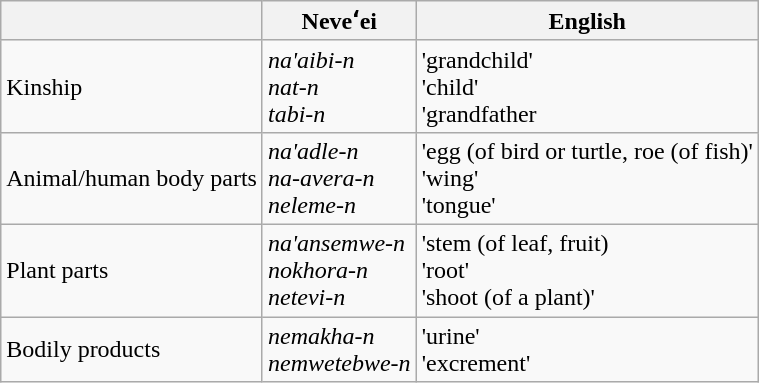<table class="wikitable">
<tr>
<th></th>
<th>Neveʻei</th>
<th>English</th>
</tr>
<tr>
<td>Kinship</td>
<td><em>na'aibi-n</em><br><em>nat-n</em><br><em>tabi-n</em></td>
<td>'grandchild'<br>'child'<br>'grandfather</td>
</tr>
<tr>
<td>Animal/human body parts</td>
<td><em>na'adle-n</em><br><em>na-avera-n</em><br><em>neleme-n</em></td>
<td>'egg (of bird or turtle, roe (of fish)'<br>'wing'<br>'tongue'</td>
</tr>
<tr>
<td>Plant parts</td>
<td><em>na'ansemwe-n</em><br><em>nokhora-n</em><br><em>netevi-n</em></td>
<td>'stem (of leaf, fruit)<br>'root'<br>'shoot (of a plant)'</td>
</tr>
<tr>
<td>Bodily products</td>
<td><em>nemakha-n</em><br><em>nemwetebwe-n</em></td>
<td>'urine'<br>'excrement'</td>
</tr>
</table>
